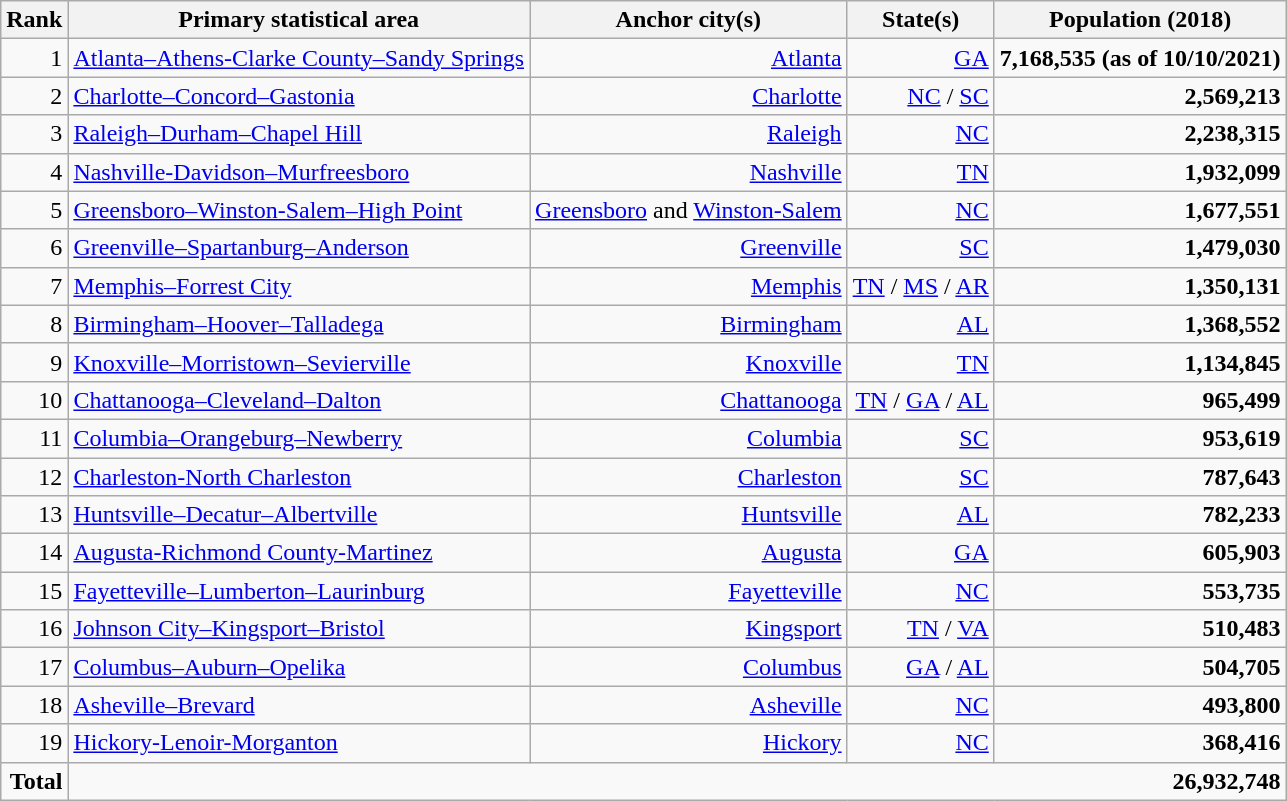<table class="wikitable" style="text-align:right;left:90px">
<tr>
<th>Rank</th>
<th align=center>Primary statistical area</th>
<th>Anchor city(s)</th>
<th>State(s)</th>
<th>Population (2018)</th>
</tr>
<tr>
<td>1</td>
<td align=left><a href='#'>Atlanta–Athens-Clarke County–Sandy Springs</a></td>
<td><a href='#'>Atlanta</a></td>
<td><a href='#'>GA</a></td>
<td><strong>7,168,535 (as of 10/10/2021)</strong></td>
</tr>
<tr>
<td>2</td>
<td align=left><a href='#'>Charlotte–Concord–Gastonia</a></td>
<td><a href='#'>Charlotte</a></td>
<td><a href='#'>NC</a> / <a href='#'>SC</a></td>
<td><strong>2,569,213</strong></td>
</tr>
<tr>
<td>3</td>
<td align=left><a href='#'>Raleigh–Durham–Chapel Hill</a></td>
<td><a href='#'>Raleigh</a></td>
<td><a href='#'>NC</a></td>
<td><strong>2,238,315</strong></td>
</tr>
<tr>
<td>4</td>
<td align=left><a href='#'>Nashville-Davidson–Murfreesboro</a></td>
<td><a href='#'>Nashville</a></td>
<td><a href='#'>TN</a></td>
<td><strong>1,932,099</strong></td>
</tr>
<tr>
<td>5</td>
<td align=left><a href='#'>Greensboro–Winston-Salem–High Point</a></td>
<td><a href='#'>Greensboro</a> and <a href='#'>Winston-Salem</a></td>
<td><a href='#'>NC</a></td>
<td><strong>1,677,551</strong></td>
</tr>
<tr>
<td>6</td>
<td align=left><a href='#'>Greenville–Spartanburg–Anderson</a></td>
<td><a href='#'>Greenville</a></td>
<td><a href='#'>SC</a></td>
<td><strong>1,479,030</strong></td>
</tr>
<tr>
<td>7</td>
<td align=left><a href='#'>Memphis–Forrest City</a></td>
<td><a href='#'>Memphis</a></td>
<td><a href='#'>TN</a> / <a href='#'>MS</a> / <a href='#'>AR</a></td>
<td><strong>1,350,131</strong></td>
</tr>
<tr>
<td>8</td>
<td align=left><a href='#'>Birmingham–Hoover–Talladega</a></td>
<td><a href='#'>Birmingham</a></td>
<td><a href='#'>AL</a></td>
<td><strong>1,368,552</strong></td>
</tr>
<tr>
<td>9</td>
<td align=left><a href='#'>Knoxville–Morristown–Sevierville</a></td>
<td><a href='#'>Knoxville</a></td>
<td><a href='#'>TN</a></td>
<td><strong>1,134,845</strong></td>
</tr>
<tr>
<td>10</td>
<td align=left><a href='#'>Chattanooga–Cleveland–Dalton</a></td>
<td><a href='#'>Chattanooga</a></td>
<td><a href='#'>TN</a> / <a href='#'>GA</a> / <a href='#'>AL</a></td>
<td><strong>965,499</strong></td>
</tr>
<tr>
<td>11</td>
<td align=left><a href='#'>Columbia–Orangeburg–Newberry</a></td>
<td><a href='#'>Columbia</a></td>
<td><a href='#'>SC</a></td>
<td><strong>953,619</strong></td>
</tr>
<tr>
<td>12</td>
<td align="left"><a href='#'>Charleston-North Charleston</a></td>
<td><a href='#'>Charleston</a></td>
<td><a href='#'>SC</a></td>
<td><strong>787,643</strong></td>
</tr>
<tr>
<td>13</td>
<td align="left"><a href='#'>Huntsville–Decatur–Albertville</a></td>
<td><a href='#'>Huntsville</a></td>
<td><a href='#'>AL</a></td>
<td><strong>782,233</strong></td>
</tr>
<tr>
<td>14</td>
<td align="left"><a href='#'>Augusta-Richmond County-Martinez</a></td>
<td><a href='#'>Augusta</a></td>
<td><a href='#'>GA</a></td>
<td><strong>605,903</strong></td>
</tr>
<tr>
<td>15</td>
<td align="left"><a href='#'>Fayetteville–Lumberton–Laurinburg</a></td>
<td><a href='#'>Fayetteville</a></td>
<td><a href='#'>NC</a></td>
<td><strong>553,735</strong></td>
</tr>
<tr>
<td>16</td>
<td align="left"><a href='#'>Johnson City–Kingsport–Bristol</a></td>
<td><a href='#'>Kingsport</a></td>
<td><a href='#'>TN</a> / <a href='#'>VA</a></td>
<td><strong>510,483</strong></td>
</tr>
<tr>
<td>17</td>
<td align="left"><a href='#'>Columbus–Auburn–Opelika</a></td>
<td><a href='#'>Columbus</a></td>
<td><a href='#'>GA</a> / <a href='#'>AL</a></td>
<td><strong>504,705</strong></td>
</tr>
<tr>
<td>18</td>
<td align="left"><a href='#'>Asheville–Brevard</a></td>
<td><a href='#'>Asheville</a></td>
<td><a href='#'>NC</a></td>
<td><strong>493,800</strong></td>
</tr>
<tr>
<td>19</td>
<td align="left"><a href='#'>Hickory-Lenoir-Morganton</a></td>
<td><a href='#'>Hickory</a></td>
<td><a href='#'>NC</a></td>
<td><strong>368,416</strong></td>
</tr>
<tr>
<td><strong>Total</strong></td>
<td colspan=4><strong>26,932,748</strong></td>
</tr>
</table>
